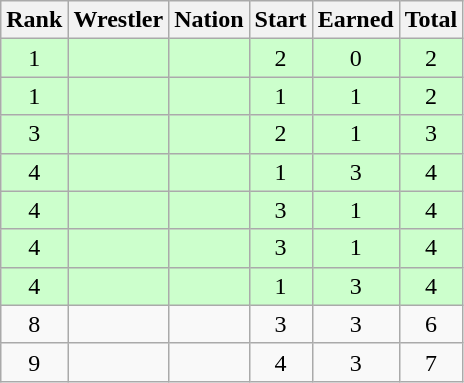<table class="wikitable sortable" style="text-align:center;">
<tr>
<th>Rank</th>
<th>Wrestler</th>
<th>Nation</th>
<th>Start</th>
<th>Earned</th>
<th>Total</th>
</tr>
<tr style="background:#cfc;">
<td>1</td>
<td align=left></td>
<td align=left></td>
<td>2</td>
<td>0</td>
<td>2</td>
</tr>
<tr style="background:#cfc;">
<td>1</td>
<td align=left></td>
<td align=left></td>
<td>1</td>
<td>1</td>
<td>2</td>
</tr>
<tr style="background:#cfc;">
<td>3</td>
<td align=left></td>
<td align=left></td>
<td>2</td>
<td>1</td>
<td>3</td>
</tr>
<tr style="background:#cfc;">
<td>4</td>
<td align=left></td>
<td align=left></td>
<td>1</td>
<td>3</td>
<td>4</td>
</tr>
<tr style="background:#cfc;">
<td>4</td>
<td align=left></td>
<td align=left></td>
<td>3</td>
<td>1</td>
<td>4</td>
</tr>
<tr style="background:#cfc;">
<td>4</td>
<td align=left></td>
<td align=left></td>
<td>3</td>
<td>1</td>
<td>4</td>
</tr>
<tr style="background:#cfc;">
<td>4</td>
<td align=left></td>
<td align=left></td>
<td>1</td>
<td>3</td>
<td>4</td>
</tr>
<tr>
<td>8</td>
<td align=left></td>
<td align=left></td>
<td>3</td>
<td>3</td>
<td>6</td>
</tr>
<tr>
<td>9</td>
<td align=left></td>
<td align=left></td>
<td>4</td>
<td>3</td>
<td>7</td>
</tr>
</table>
